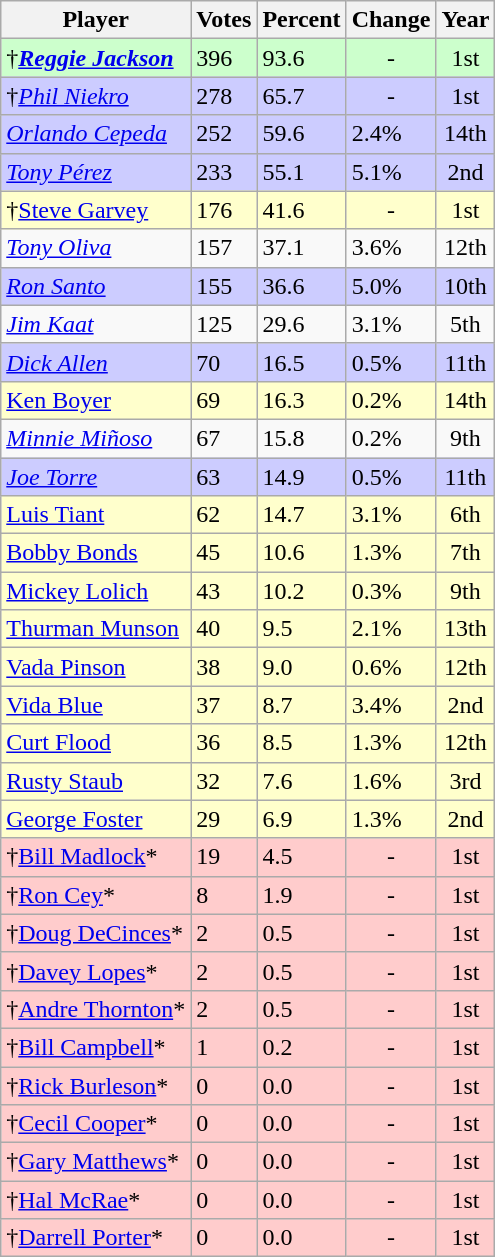<table class="wikitable sortable">
<tr>
<th>Player</th>
<th>Votes</th>
<th>Percent</th>
<th>Change</th>
<th>Year</th>
</tr>
<tr bgcolor="#ccffcc">
<td>†<strong><em><a href='#'>Reggie Jackson</a></em></strong></td>
<td>396</td>
<td>93.6</td>
<td align=center>-</td>
<td align="center">1st</td>
</tr>
<tr bgcolor="#ccccff">
<td>†<em><a href='#'>Phil Niekro</a></em></td>
<td>278</td>
<td>65.7</td>
<td align=center>-</td>
<td align="center">1st</td>
</tr>
<tr bgcolor="#ccccff">
<td><em><a href='#'>Orlando Cepeda</a></em></td>
<td>252</td>
<td>59.6</td>
<td align="left"> 2.4%</td>
<td align="center">14th</td>
</tr>
<tr bgcolor="#ccccff">
<td><em><a href='#'>Tony Pérez</a></em></td>
<td>233</td>
<td>55.1</td>
<td align="left"> 5.1%</td>
<td align="center">2nd</td>
</tr>
<tr bgcolor="#ffffcc">
<td>†<a href='#'>Steve Garvey</a></td>
<td>176</td>
<td>41.6</td>
<td align=center>-</td>
<td align="center">1st</td>
</tr>
<tr -bgcolor="#ccccff">
<td><em><a href='#'>Tony Oliva</a></em></td>
<td>157</td>
<td>37.1</td>
<td align="left"> 3.6%</td>
<td align="center">12th</td>
</tr>
<tr bgcolor="#ccccff">
<td><em><a href='#'>Ron Santo</a></em></td>
<td>155</td>
<td>36.6</td>
<td align="left"> 5.0%</td>
<td align="center">10th</td>
</tr>
<tr -bgcolor="#ccccff">
<td><em><a href='#'>Jim Kaat</a></em></td>
<td>125</td>
<td>29.6</td>
<td align="left"> 3.1%</td>
<td align="center">5th</td>
</tr>
<tr bgcolor="#ccccff">
<td><em><a href='#'>Dick Allen</a></em></td>
<td>70</td>
<td>16.5</td>
<td align="left"> 0.5%</td>
<td align="center">11th</td>
</tr>
<tr bgcolor="#ffffcc">
<td><a href='#'>Ken Boyer</a></td>
<td>69</td>
<td>16.3</td>
<td align="left"> 0.2%</td>
<td align="center">14th</td>
</tr>
<tr -bgcolor="#ccccff">
<td><em><a href='#'>Minnie Miñoso</a></em></td>
<td>67</td>
<td>15.8</td>
<td align="left"> 0.2%</td>
<td align="center">9th</td>
</tr>
<tr bgcolor="#ccccff">
<td><em><a href='#'>Joe Torre</a></em></td>
<td>63</td>
<td>14.9</td>
<td align="left"> 0.5%</td>
<td align="center">11th</td>
</tr>
<tr bgcolor="#ffffcc">
<td><a href='#'>Luis Tiant</a></td>
<td>62</td>
<td>14.7</td>
<td align="left"> 3.1%</td>
<td align="center">6th</td>
</tr>
<tr bgcolor="#ffffcc">
<td><a href='#'>Bobby Bonds</a></td>
<td>45</td>
<td>10.6</td>
<td align="left"> 1.3%</td>
<td align="center">7th</td>
</tr>
<tr bgcolor="#ffffcc">
<td><a href='#'>Mickey Lolich</a></td>
<td>43</td>
<td>10.2</td>
<td align="left"> 0.3%</td>
<td align="center">9th</td>
</tr>
<tr bgcolor="#ffffcc">
<td><a href='#'>Thurman Munson</a></td>
<td>40</td>
<td>9.5</td>
<td align="left"> 2.1%</td>
<td align="center">13th</td>
</tr>
<tr bgcolor="#ffffcc">
<td><a href='#'>Vada Pinson</a></td>
<td>38</td>
<td>9.0</td>
<td align="left"> 0.6%</td>
<td align="center">12th</td>
</tr>
<tr bgcolor="#ffffcc">
<td><a href='#'>Vida Blue</a></td>
<td>37</td>
<td>8.7</td>
<td align="left"> 3.4%</td>
<td align="center">2nd</td>
</tr>
<tr bgcolor="#ffffcc">
<td><a href='#'>Curt Flood</a></td>
<td>36</td>
<td>8.5</td>
<td align="left"> 1.3%</td>
<td align="center">12th</td>
</tr>
<tr bgcolor="#ffffcc">
<td><a href='#'>Rusty Staub</a></td>
<td>32</td>
<td>7.6</td>
<td align="left"> 1.6%</td>
<td align="center">3rd</td>
</tr>
<tr bgcolor="#ffffcc">
<td><a href='#'>George Foster</a></td>
<td>29</td>
<td>6.9</td>
<td align="left"> 1.3%</td>
<td align="center">2nd</td>
</tr>
<tr bgcolor="#ffcccc">
<td>†<a href='#'>Bill Madlock</a>*</td>
<td>19</td>
<td>4.5</td>
<td align=center>-</td>
<td align="center">1st</td>
</tr>
<tr bgcolor="#ffcccc">
<td>†<a href='#'>Ron Cey</a>*</td>
<td>8</td>
<td>1.9</td>
<td align=center>-</td>
<td align="center">1st</td>
</tr>
<tr bgcolor="#ffcccc">
<td>†<a href='#'>Doug DeCinces</a>*</td>
<td>2</td>
<td>0.5</td>
<td align=center>-</td>
<td align="center">1st</td>
</tr>
<tr bgcolor="#ffcccc">
<td>†<a href='#'>Davey Lopes</a>*</td>
<td>2</td>
<td>0.5</td>
<td align=center>-</td>
<td align="center">1st</td>
</tr>
<tr bgcolor="#ffcccc">
<td>†<a href='#'>Andre Thornton</a>*</td>
<td>2</td>
<td>0.5</td>
<td align=center>-</td>
<td align="center">1st</td>
</tr>
<tr bgcolor="#ffcccc">
<td>†<a href='#'>Bill Campbell</a>*</td>
<td>1</td>
<td>0.2</td>
<td align=center>-</td>
<td align="center">1st</td>
</tr>
<tr bgcolor="#ffcccc">
<td>†<a href='#'>Rick Burleson</a>*</td>
<td>0</td>
<td>0.0</td>
<td align=center>-</td>
<td align="center">1st</td>
</tr>
<tr bgcolor="#ffcccc">
<td>†<a href='#'>Cecil Cooper</a>*</td>
<td>0</td>
<td>0.0</td>
<td align=center>-</td>
<td align="center">1st</td>
</tr>
<tr bgcolor="#ffcccc">
<td>†<a href='#'>Gary Matthews</a>*</td>
<td>0</td>
<td>0.0</td>
<td align=center>-</td>
<td align="center">1st</td>
</tr>
<tr bgcolor="#ffcccc">
<td>†<a href='#'>Hal McRae</a>*</td>
<td>0</td>
<td>0.0</td>
<td align=center>-</td>
<td align="center">1st</td>
</tr>
<tr bgcolor="#ffcccc">
<td>†<a href='#'>Darrell Porter</a>*</td>
<td>0</td>
<td>0.0</td>
<td align=center>-</td>
<td align="center">1st</td>
</tr>
</table>
